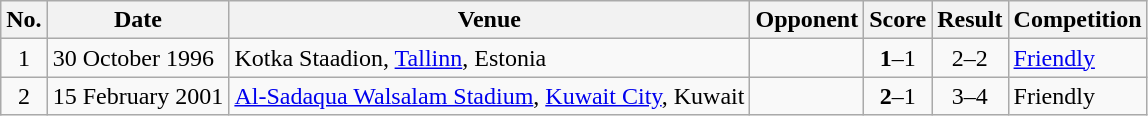<table class="wikitable sortable">
<tr>
<th scope=col>No.</th>
<th scope=col>Date</th>
<th scope=col>Venue</th>
<th scope=col>Opponent</th>
<th scope=col>Score</th>
<th scope=col>Result</th>
<th scope=col>Competition</th>
</tr>
<tr>
<td align=center>1</td>
<td>30 October 1996</td>
<td>Kotka Staadion, <a href='#'>Tallinn</a>, Estonia</td>
<td></td>
<td align=center><strong>1</strong>–1</td>
<td align=center>2–2</td>
<td><a href='#'>Friendly</a></td>
</tr>
<tr>
<td align=center>2</td>
<td>15 February 2001</td>
<td><a href='#'>Al-Sadaqua Walsalam Stadium</a>, <a href='#'>Kuwait City</a>, Kuwait</td>
<td></td>
<td align=center><strong>2</strong>–1</td>
<td align=center>3–4</td>
<td>Friendly</td>
</tr>
</table>
